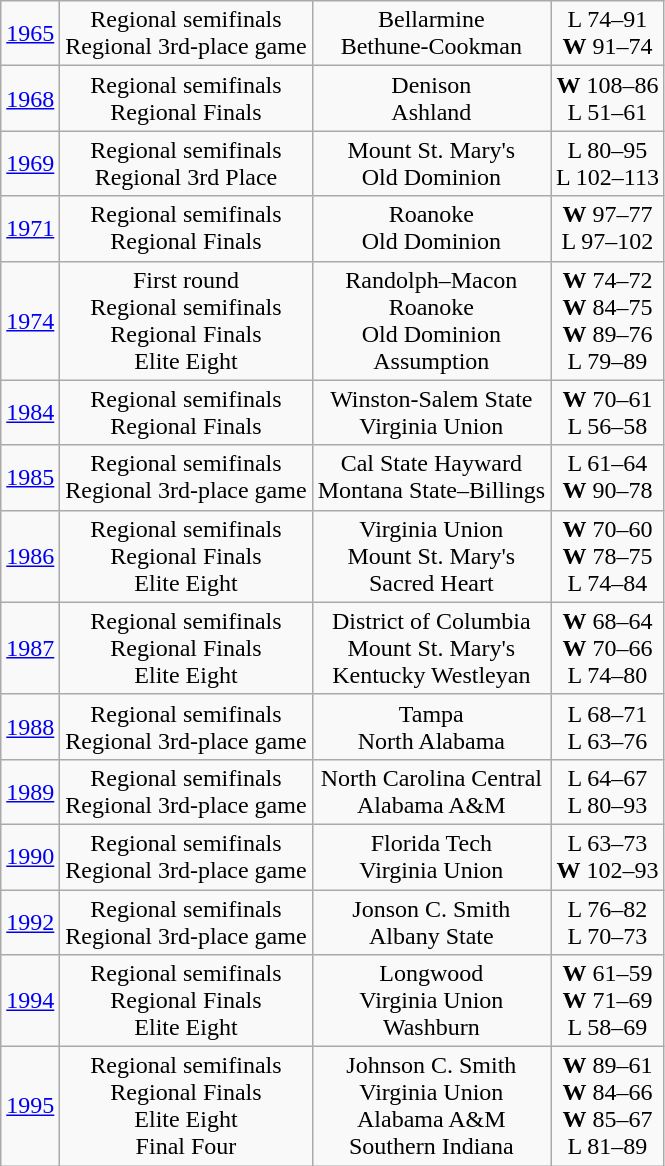<table class="wikitable">
<tr align="center">
<td><a href='#'>1965</a></td>
<td>Regional semifinals<br>Regional 3rd-place game</td>
<td>Bellarmine<br>Bethune-Cookman</td>
<td>L 74–91<br><strong>W</strong> 91–74</td>
</tr>
<tr align="center">
<td><a href='#'>1968</a></td>
<td>Regional semifinals<br>Regional Finals</td>
<td>Denison<br>Ashland</td>
<td><strong>W</strong> 108–86<br>L 51–61</td>
</tr>
<tr align="center">
<td><a href='#'>1969</a></td>
<td>Regional semifinals<br>Regional 3rd Place</td>
<td>Mount St. Mary's<br>Old Dominion</td>
<td>L 80–95<br>L 102–113</td>
</tr>
<tr align="center">
<td><a href='#'>1971</a></td>
<td>Regional semifinals<br>Regional Finals</td>
<td>Roanoke<br>Old Dominion</td>
<td><strong>W</strong> 97–77<br>L 97–102</td>
</tr>
<tr align="center">
<td><a href='#'>1974</a></td>
<td>First round<br>Regional semifinals<br>Regional Finals<br>Elite Eight</td>
<td>Randolph–Macon<br>Roanoke<br>Old Dominion<br>Assumption</td>
<td><strong>W</strong> 74–72<br><strong>W</strong> 84–75<br><strong>W</strong> 89–76<br>L 79–89</td>
</tr>
<tr align="center">
<td><a href='#'>1984</a></td>
<td>Regional semifinals<br>Regional Finals</td>
<td>Winston-Salem State<br>Virginia Union</td>
<td><strong>W</strong> 70–61<br>L 56–58</td>
</tr>
<tr align="center">
<td><a href='#'>1985</a></td>
<td>Regional semifinals<br>Regional 3rd-place game</td>
<td>Cal State Hayward<br>Montana State–Billings</td>
<td>L 61–64<br><strong>W</strong> 90–78</td>
</tr>
<tr align="center">
<td><a href='#'>1986</a></td>
<td>Regional semifinals<br>Regional Finals<br>Elite Eight</td>
<td>Virginia Union<br>Mount St. Mary's<br>Sacred Heart</td>
<td><strong>W</strong> 70–60<br><strong>W</strong> 78–75<br>L 74–84</td>
</tr>
<tr align="center">
<td><a href='#'>1987</a></td>
<td>Regional semifinals<br>Regional Finals<br>Elite Eight</td>
<td>District of Columbia<br>Mount St. Mary's<br>Kentucky Westleyan</td>
<td><strong>W</strong> 68–64<br><strong>W</strong> 70–66<br>L 74–80</td>
</tr>
<tr align="center">
<td><a href='#'>1988</a></td>
<td>Regional semifinals<br>Regional 3rd-place game</td>
<td>Tampa<br>North Alabama</td>
<td>L 68–71<br>L 63–76</td>
</tr>
<tr align="center">
<td><a href='#'>1989</a></td>
<td>Regional semifinals<br>Regional 3rd-place game</td>
<td>North Carolina Central<br>Alabama A&M</td>
<td>L 64–67<br>L 80–93</td>
</tr>
<tr align="center">
<td><a href='#'>1990</a></td>
<td>Regional semifinals<br>Regional 3rd-place game</td>
<td>Florida Tech<br>Virginia Union</td>
<td>L 63–73<br><strong>W</strong> 102–93</td>
</tr>
<tr align="center">
<td><a href='#'>1992</a></td>
<td>Regional semifinals<br>Regional 3rd-place game</td>
<td>Jonson C. Smith<br>Albany State</td>
<td>L 76–82<br>L 70–73</td>
</tr>
<tr align="center">
<td><a href='#'>1994</a></td>
<td>Regional semifinals<br>Regional Finals<br>Elite Eight</td>
<td>Longwood<br>Virginia Union<br>Washburn</td>
<td><strong>W</strong> 61–59<br><strong>W</strong> 71–69<br>L 58–69</td>
</tr>
<tr align="center">
<td><a href='#'>1995</a></td>
<td>Regional semifinals<br>Regional Finals<br>Elite Eight<br>Final Four</td>
<td>Johnson C. Smith<br>Virginia Union<br>Alabama A&M<br>Southern Indiana</td>
<td><strong>W</strong> 89–61<br><strong>W</strong> 84–66<br><strong>W</strong> 85–67<br>L 81–89</td>
</tr>
</table>
